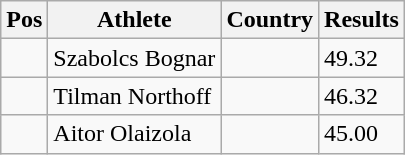<table class="wikitable wikble">
<tr>
<th>Pos</th>
<th>Athlete</th>
<th>Country</th>
<th>Results</th>
</tr>
<tr>
<td align="center"></td>
<td>Szabolcs Bognar</td>
<td></td>
<td>49.32</td>
</tr>
<tr>
<td align="center"></td>
<td>Tilman Northoff</td>
<td></td>
<td>46.32</td>
</tr>
<tr>
<td align="center"></td>
<td>Aitor Olaizola</td>
<td></td>
<td>45.00</td>
</tr>
</table>
